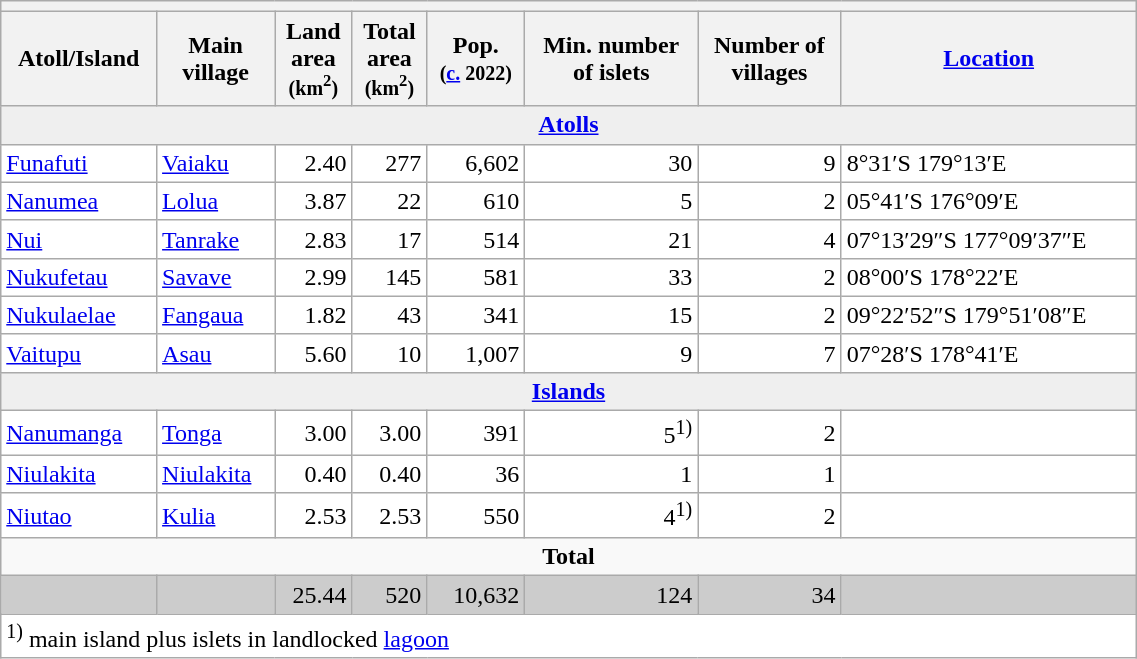<table class="wikitable sortable">
<tr>
<th bgcolor="#ffffff" colspan="25" width="85%" valign="top"> </th>
</tr>
<tr>
<th>Atoll/Island</th>
<th>Main<br>village</th>
<th>Land<br>area<br><small>(km<sup>2</sup>)</small></th>
<th>Total<br>area<br><small>(km<sup>2</sup>)</small></th>
<th>Pop.<br><small>(<a href='#'>c.</a> 2022)</small></th>
<th>Min. number<br>of islets</th>
<th>Number of<br>villages</th>
<th><a href='#'>Location</a></th>
</tr>
<tr>
<td colspan=9 align=center bgcolor="#EFEFEF"><strong><a href='#'>Atolls</a></strong></td>
</tr>
<tr bgcolor="#ffffff">
<td><a href='#'>Funafuti</a></td>
<td><a href='#'>Vaiaku</a></td>
<td align="right">2.40</td>
<td align="right">277</td>
<td align=right>6,602</td>
<td align="right">30</td>
<td align=right>9</td>
<td>8°31′S 179°13′E</td>
</tr>
<tr bgcolor="#ffffff">
<td><a href='#'>Nanumea</a></td>
<td><a href='#'>Lolua</a></td>
<td align="right">3.87</td>
<td align="right">22</td>
<td align=right>610</td>
<td align="right">5</td>
<td align=right>2</td>
<td>05°41′S 176°09′E</td>
</tr>
<tr bgcolor="#ffffff">
<td><a href='#'>Nui</a></td>
<td><a href='#'>Tanrake</a></td>
<td align="right">2.83</td>
<td align="right">17</td>
<td align=right>514</td>
<td align="right">21</td>
<td align=right>4</td>
<td>07°13′29″S 177°09′37″E</td>
</tr>
<tr bgcolor="#ffffff">
<td><a href='#'>Nukufetau</a></td>
<td><a href='#'>Savave</a></td>
<td align="right">2.99</td>
<td align="right">145</td>
<td align=right>581</td>
<td align="right">33</td>
<td align=right>2</td>
<td>08°00′S 178°22′E</td>
</tr>
<tr bgcolor="#ffffff">
<td><a href='#'>Nukulaelae</a></td>
<td><a href='#'>Fangaua</a></td>
<td align="right">1.82</td>
<td align="right">43</td>
<td align=right>341</td>
<td align="right">15</td>
<td align=right>2</td>
<td>09°22′52″S 179°51′08″E</td>
</tr>
<tr bgcolor="#ffffff">
<td><a href='#'>Vaitupu</a></td>
<td><a href='#'>Asau</a></td>
<td align="right">5.60</td>
<td align="right">10</td>
<td align=right>1,007</td>
<td align="right">9</td>
<td align=right>7</td>
<td>07°28′S 178°41′E</td>
</tr>
<tr bgcolor="#ffffff">
<td colspan=9 align=center bgcolor="#EFEFEF"><strong><a href='#'>Islands</a></strong></td>
</tr>
<tr bgcolor="#ffffff">
<td><a href='#'>Nanumanga</a></td>
<td><a href='#'>Tonga</a></td>
<td align=right>3.00</td>
<td align=right>3.00</td>
<td align=right>391</td>
<td align="right">5<sup>1)</sup></td>
<td align=right>2</td>
<td></td>
</tr>
<tr bgcolor="#ffffff">
<td><a href='#'>Niulakita</a></td>
<td><a href='#'>Niulakita</a></td>
<td align=right>0.40</td>
<td align=right>0.40</td>
<td align=right>36</td>
<td align="right">1</td>
<td align=right>1</td>
<td></td>
</tr>
<tr bgcolor="#ffffff">
<td><a href='#'>Niutao</a></td>
<td><a href='#'>Kulia</a></td>
<td align=right>2.53</td>
<td align=right>2.53</td>
<td align=right>550</td>
<td align="right">4<sup>1)</sup></td>
<td align=right>2</td>
<td></td>
</tr>
<tr>
<td colspan="9" align=center><strong>Total</strong></td>
</tr>
<tr style="background: #CCCccc;">
<td></td>
<td></td>
<td align="right">25.44</td>
<td align="right">520</td>
<td align="right">10,632</td>
<td align="right">124</td>
<td align="right">34</td>
<td> </td>
</tr>
<tr>
<td colspan=9 bgcolor="#ffffff"><sup>1)</sup> main island plus islets in landlocked <a href='#'>lagoon</a></td>
</tr>
</table>
